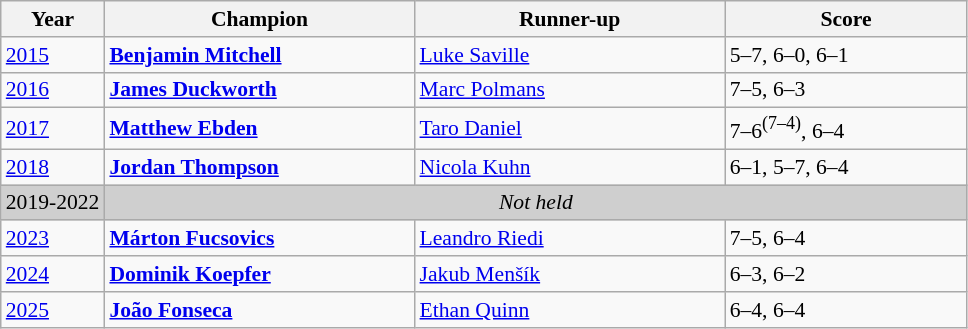<table class="wikitable" style="font-size:90%">
<tr>
<th>Year</th>
<th width="200">Champion</th>
<th width="200">Runner-up</th>
<th width="155">Score</th>
</tr>
<tr>
<td><a href='#'>2015</a></td>
<td> <strong><a href='#'>Benjamin Mitchell</a></strong></td>
<td> <a href='#'>Luke Saville</a></td>
<td>5–7, 6–0, 6–1</td>
</tr>
<tr>
<td><a href='#'>2016</a></td>
<td> <strong><a href='#'>James Duckworth</a></strong></td>
<td> <a href='#'>Marc Polmans</a></td>
<td>7–5, 6–3</td>
</tr>
<tr>
<td><a href='#'>2017</a></td>
<td> <strong><a href='#'>Matthew Ebden</a></strong></td>
<td> <a href='#'>Taro Daniel</a></td>
<td>7–6<sup>(7–4)</sup>, 6–4</td>
</tr>
<tr>
<td><a href='#'>2018</a></td>
<td> <strong><a href='#'>Jordan Thompson</a></strong></td>
<td> <a href='#'>Nicola Kuhn</a></td>
<td>6–1, 5–7, 6–4</td>
</tr>
<tr>
<td style="background:#cfcfcf">2019-2022</td>
<td colspan=3 align=center style="background:#cfcfcf"><em>Not held</em></td>
</tr>
<tr>
<td><a href='#'>2023</a></td>
<td> <strong><a href='#'>Márton Fucsovics</a></strong></td>
<td> <a href='#'>Leandro Riedi</a></td>
<td>7–5, 6–4</td>
</tr>
<tr>
<td><a href='#'>2024</a></td>
<td> <strong><a href='#'>Dominik Koepfer</a></strong></td>
<td> <a href='#'>Jakub Menšík</a></td>
<td>6–3, 6–2</td>
</tr>
<tr>
<td><a href='#'>2025</a></td>
<td> <strong><a href='#'>João Fonseca</a></strong></td>
<td> <a href='#'>Ethan Quinn</a></td>
<td>6–4, 6–4</td>
</tr>
</table>
